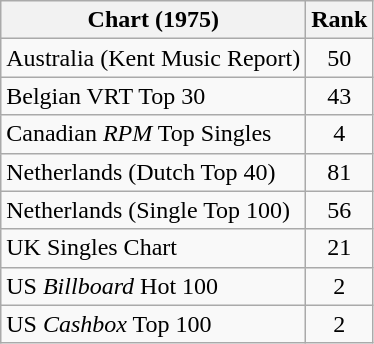<table class="wikitable sortable">
<tr>
<th>Chart (1975)</th>
<th>Rank</th>
</tr>
<tr>
<td>Australia (Kent Music Report)</td>
<td style="text-align:center;">50</td>
</tr>
<tr>
<td>Belgian VRT Top 30</td>
<td style="text-align:center;">43</td>
</tr>
<tr>
<td>Canadian <em>RPM</em> Top Singles</td>
<td style="text-align:center;">4</td>
</tr>
<tr>
<td>Netherlands (Dutch Top 40)</td>
<td style="text-align:center;">81</td>
</tr>
<tr>
<td>Netherlands (Single Top 100)</td>
<td align="center">56</td>
</tr>
<tr>
<td>UK Singles Chart</td>
<td style="text-align:center;">21</td>
</tr>
<tr>
<td>US <em>Billboard</em> Hot 100</td>
<td style="text-align:center;">2</td>
</tr>
<tr>
<td>US <em>Cashbox</em> Top 100</td>
<td style="text-align:center;">2</td>
</tr>
</table>
